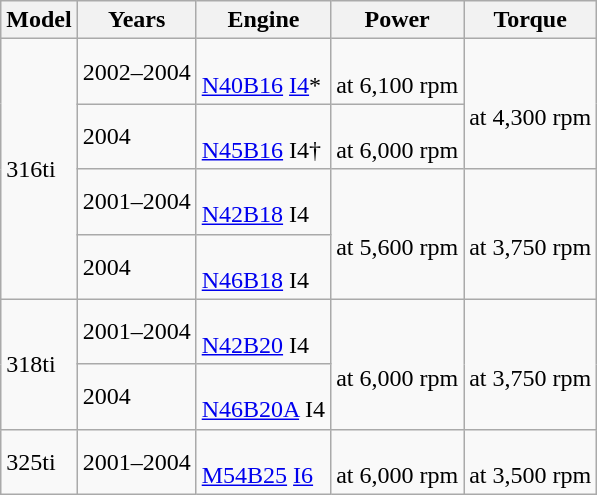<table class="wikitable sortable">
<tr>
<th>Model</th>
<th>Years</th>
<th>Engine</th>
<th>Power</th>
<th>Torque</th>
</tr>
<tr>
<td rowspan=4>316ti</td>
<td>2002–2004</td>
<td> <br> <a href='#'>N40B16</a> <a href='#'>I4</a>*</td>
<td> <br> at 6,100 rpm</td>
<td rowspan="2"> <br> at 4,300 rpm</td>
</tr>
<tr>
<td>2004</td>
<td> <br> <a href='#'>N45B16</a> I4†</td>
<td> <br> at 6,000 rpm</td>
</tr>
<tr>
<td>2001–2004</td>
<td> <br> <a href='#'>N42B18</a> I4</td>
<td rowspan=2> <br> at 5,600 rpm</td>
<td rowspan="2"> <br> at 3,750 rpm</td>
</tr>
<tr>
<td>2004</td>
<td> <br> <a href='#'>N46B18</a> I4</td>
</tr>
<tr>
<td rowspan=2>318ti</td>
<td>2001–2004</td>
<td> <br> <a href='#'>N42B20</a> I4</td>
<td rowspan=2> <br> at 6,000 rpm</td>
<td rowspan="2"> <br> at 3,750 rpm</td>
</tr>
<tr>
<td>2004</td>
<td> <br> <a href='#'>N46B20A</a> I4</td>
</tr>
<tr>
<td>325ti</td>
<td>2001–2004</td>
<td> <br> <a href='#'>M54B25</a> <a href='#'>I6</a></td>
<td> <br> at 6,000 rpm</td>
<td> <br> at 3,500 rpm</td>
</tr>
</table>
